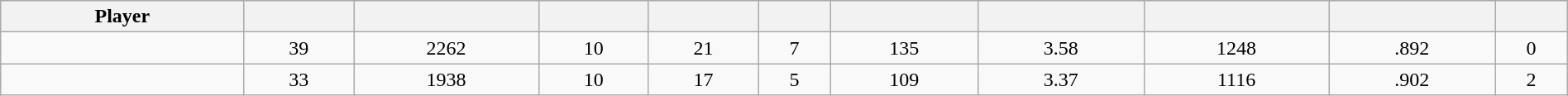<table class="wikitable sortable" style="width:100%;">
<tr style="text-align:center; background:#ddd;">
<th>Player</th>
<th></th>
<th></th>
<th></th>
<th></th>
<th></th>
<th></th>
<th></th>
<th></th>
<th></th>
<th></th>
</tr>
<tr align=center>
<td></td>
<td>39</td>
<td>2262</td>
<td>10</td>
<td>21</td>
<td>7</td>
<td>135</td>
<td>3.58</td>
<td>1248</td>
<td>.892</td>
<td>0</td>
</tr>
<tr align=center>
<td></td>
<td>33</td>
<td>1938</td>
<td>10</td>
<td>17</td>
<td>5</td>
<td>109</td>
<td>3.37</td>
<td>1116</td>
<td>.902</td>
<td>2</td>
</tr>
</table>
